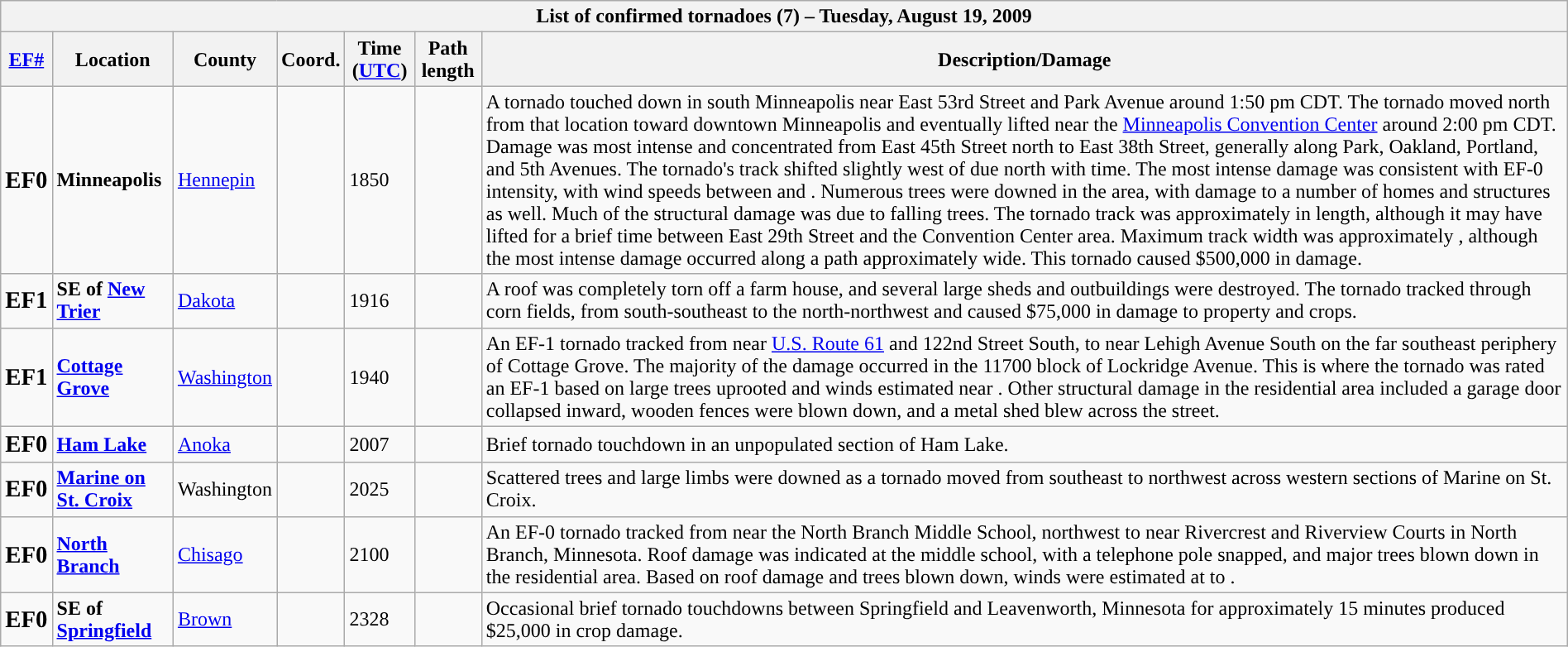<table class="wikitable collapsible" width="100%">
<tr>
<th colspan="7">List of confirmed tornadoes (7) – Tuesday, August 19, 2009</th>
</tr>
<tr>
<th><a href='#'>EF#</a></th>
<th>Location</th>
<th>County</th>
<th>Coord.</th>
<th>Time (<a href='#'>UTC</a>)</th>
<th>Path length</th>
<th>Description/Damage</th>
</tr>
<tr>
<td><big><strong>EF0</strong></big></td>
<td><strong>Minneapolis</strong></td>
<td><a href='#'>Hennepin</a></td>
<td></td>
<td>1850</td>
<td></td>
<td>A tornado touched down in south Minneapolis near East 53rd Street and Park Avenue around 1:50 pm CDT. The tornado moved north from that location toward downtown Minneapolis and eventually lifted near the <a href='#'>Minneapolis Convention Center</a> around 2:00 pm CDT. Damage was most intense and concentrated from East 45th Street north to East 38th Street, generally along Park, Oakland, Portland, and 5th Avenues. The tornado's track shifted slightly west of due north with time. The most intense damage was consistent with EF-0 intensity, with wind speeds between  and . Numerous trees were downed in the area, with damage to a number of homes and structures as well. Much of the structural damage was due to falling trees. The tornado track was approximately  in length, although it may have lifted for a brief time between East 29th Street and the Convention Center area. Maximum track width was approximately , although the most intense damage occurred along a path approximately  wide. This tornado caused $500,000 in damage.</td>
</tr>
<tr>
<td><big><strong>EF1</strong></big></td>
<td><strong>SE of <a href='#'>New Trier</a></strong></td>
<td><a href='#'>Dakota</a></td>
<td></td>
<td>1916</td>
<td></td>
<td>A roof was completely torn off a farm house, and several large sheds and outbuildings were destroyed. The tornado tracked through corn fields, from south-southeast to the north-northwest and caused $75,000 in damage to property and crops.</td>
</tr>
<tr>
<td><big><strong>EF1</strong></big></td>
<td><strong><a href='#'>Cottage Grove</a></strong></td>
<td><a href='#'>Washington</a></td>
<td></td>
<td>1940</td>
<td></td>
<td>An EF-1 tornado tracked from near <a href='#'>U.S. Route 61</a> and 122nd Street South, to near Lehigh Avenue South on the far southeast periphery of Cottage Grove. The majority of the damage occurred in the 11700 block of Lockridge Avenue. This is where the tornado was rated an EF-1 based on large trees uprooted and winds estimated near . Other structural damage in the residential area included a garage door collapsed inward, wooden fences were blown down, and a metal shed blew across the street.</td>
</tr>
<tr>
<td><big><strong>EF0</strong></big></td>
<td><strong><a href='#'>Ham Lake</a></strong></td>
<td><a href='#'>Anoka</a></td>
<td></td>
<td>2007</td>
<td></td>
<td>Brief tornado touchdown in an unpopulated section of Ham Lake.</td>
</tr>
<tr>
<td><big><strong>EF0</strong></big></td>
<td><strong><a href='#'>Marine on St. Croix</a></strong></td>
<td>Washington</td>
<td></td>
<td>2025</td>
<td></td>
<td>Scattered trees and large limbs were downed as a tornado moved from southeast to northwest across western sections of Marine on St. Croix.</td>
</tr>
<tr>
<td><big><strong>EF0</strong></big></td>
<td><strong><a href='#'>North Branch</a></strong></td>
<td><a href='#'>Chisago</a></td>
<td></td>
<td>2100</td>
<td></td>
<td>An EF-0 tornado tracked from near the North Branch Middle School, northwest to near Rivercrest and Riverview Courts in North Branch, Minnesota. Roof damage was indicated at the middle school, with a telephone pole snapped, and major trees blown down in the residential area. Based on roof damage and trees blown down, winds were estimated at  to .</td>
</tr>
<tr>
<td><big><strong>EF0</strong></big></td>
<td><strong>SE of <a href='#'>Springfield</a></strong></td>
<td><a href='#'>Brown</a></td>
<td></td>
<td>2328</td>
<td></td>
<td>Occasional brief tornado touchdowns between Springfield and Leavenworth, Minnesota for approximately 15 minutes produced $25,000 in crop damage.</td>
</tr>
</table>
